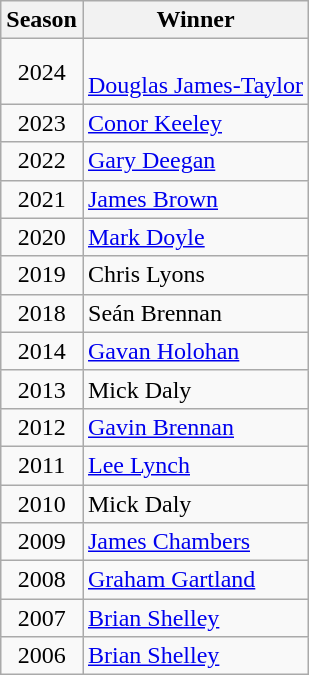<table class="wikitable" style="text-align: center;">
<tr>
<th>Season</th>
<th>Winner</th>
</tr>
<tr>
<td>2024</td>
<td align="left"><br><a href='#'>Douglas James-Taylor</a></td>
</tr>
<tr>
<td>2023</td>
<td align="left"> <a href='#'>Conor Keeley</a></td>
</tr>
<tr>
<td>2022</td>
<td align="left"> <a href='#'>Gary Deegan</a></td>
</tr>
<tr>
<td>2021</td>
<td align="left"> <a href='#'>James Brown</a></td>
</tr>
<tr>
<td>2020</td>
<td align="left"> <a href='#'>Mark Doyle</a></td>
</tr>
<tr>
<td>2019</td>
<td align="left"> Chris Lyons</td>
</tr>
<tr>
<td>2018</td>
<td align="left"> Seán Brennan</td>
</tr>
<tr>
<td>2014</td>
<td align="left"> <a href='#'>Gavan Holohan</a></td>
</tr>
<tr>
<td>2013</td>
<td align="left"> Mick Daly</td>
</tr>
<tr>
<td>2012</td>
<td align="left"> <a href='#'>Gavin Brennan</a></td>
</tr>
<tr>
<td>2011</td>
<td align="left"> <a href='#'>Lee Lynch</a></td>
</tr>
<tr>
<td>2010</td>
<td align="left"> Mick Daly</td>
</tr>
<tr>
<td>2009</td>
<td align="left"> <a href='#'>James Chambers</a></td>
</tr>
<tr>
<td>2008</td>
<td align="left"> <a href='#'>Graham Gartland</a></td>
</tr>
<tr>
<td>2007</td>
<td align="left"> <a href='#'>Brian Shelley</a></td>
</tr>
<tr>
<td>2006</td>
<td align="left"> <a href='#'>Brian Shelley</a></td>
</tr>
</table>
